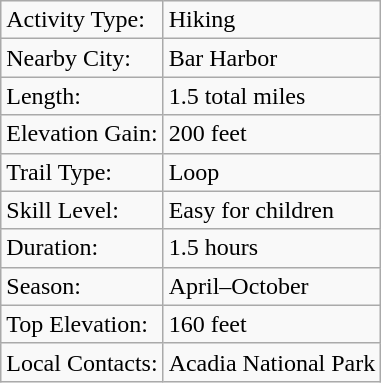<table class="wikitable">
<tr>
<td>Activity Type:</td>
<td>Hiking</td>
</tr>
<tr>
<td>Nearby City:</td>
<td>Bar Harbor</td>
</tr>
<tr>
<td>Length:</td>
<td>1.5 total miles</td>
</tr>
<tr>
<td>Elevation Gain:</td>
<td>200 feet</td>
</tr>
<tr>
<td>Trail Type:</td>
<td>Loop</td>
</tr>
<tr>
<td>Skill Level:</td>
<td>Easy for children</td>
</tr>
<tr>
<td>Duration:</td>
<td>1.5 hours</td>
</tr>
<tr>
<td>Season:</td>
<td>April–October</td>
</tr>
<tr>
<td>Top Elevation:</td>
<td>160 feet</td>
</tr>
<tr>
<td>Local Contacts:</td>
<td>Acadia National Park</td>
</tr>
</table>
